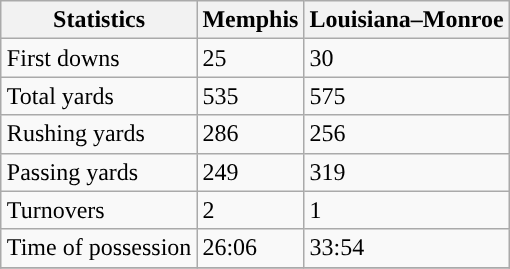<table class="wikitable" style="float: right;">
<tr>
<th>Statistics</th>
<th>Memphis</th>
<th>Louisiana–Monroe</th>
</tr>
<tr>
<td>First downs</td>
<td>25</td>
<td>30</td>
</tr>
<tr>
<td>Total yards</td>
<td>535</td>
<td>575</td>
</tr>
<tr>
<td>Rushing yards</td>
<td>286</td>
<td>256</td>
</tr>
<tr>
<td>Passing yards</td>
<td>249</td>
<td>319</td>
</tr>
<tr>
<td>Turnovers</td>
<td>2</td>
<td>1</td>
</tr>
<tr>
<td>Time of possession</td>
<td>26:06</td>
<td>33:54</td>
</tr>
<tr>
</tr>
</table>
